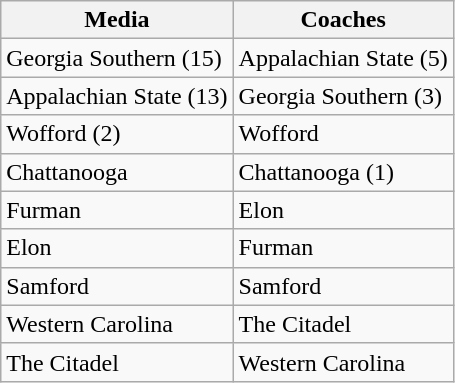<table Class="wikitable">
<tr>
<th>Media</th>
<th>Coaches</th>
</tr>
<tr>
<td>Georgia Southern (15)</td>
<td>Appalachian State (5)</td>
</tr>
<tr>
<td>Appalachian State (13)</td>
<td>Georgia Southern (3)</td>
</tr>
<tr>
<td>Wofford (2)</td>
<td>Wofford</td>
</tr>
<tr>
<td>Chattanooga</td>
<td>Chattanooga (1)</td>
</tr>
<tr>
<td>Furman</td>
<td>Elon</td>
</tr>
<tr>
<td>Elon</td>
<td>Furman</td>
</tr>
<tr>
<td>Samford</td>
<td>Samford</td>
</tr>
<tr>
<td>Western Carolina</td>
<td>The Citadel</td>
</tr>
<tr>
<td>The Citadel</td>
<td>Western Carolina</td>
</tr>
</table>
